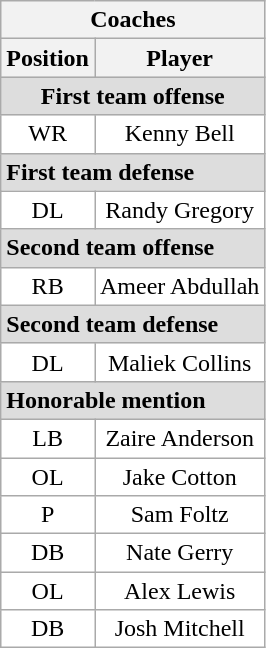<table class="wikitable sortable" border="1">
<tr>
<th colspan="2">Coaches</th>
</tr>
<tr>
<th>Position</th>
<th>Player</th>
</tr>
<tr>
<td colspan="4" style="text-align:center; background:#DDDDDD;"><strong>First team offense</strong></td>
</tr>
<tr>
<td style="text-align:center; background:white">WR</td>
<td style="text-align:center; background:white">Kenny Bell</td>
</tr>
<tr>
<td colspan="4" style="text=align:center; background:#DDDDDD;"><strong>First team defense</strong></td>
</tr>
<tr>
<td style="text-align:center; background:white">DL</td>
<td style="text-align:center; background:white">Randy Gregory</td>
</tr>
<tr>
<td colspan="4" style="text=align:center; background:#DDDDDD;"><strong>Second team offense</strong></td>
</tr>
<tr>
<td style="text-align:center; background:white">RB</td>
<td style="text-align:center; background:white">Ameer Abdullah</td>
</tr>
<tr>
<td colspan="4" style="text=align:center; background:#DDDDDD;"><strong>Second team defense</strong></td>
</tr>
<tr>
<td style="text-align:center; background:white">DL</td>
<td style="text-align:center; background:white">Maliek Collins</td>
</tr>
<tr>
<td colspan="4" style="text=align:center; background:#DDDDDD;"><strong>Honorable mention</strong></td>
</tr>
<tr>
<td style="text-align:center; background:white">LB</td>
<td style="text-align:center; background:white">Zaire Anderson</td>
</tr>
<tr>
<td style="text-align:center; background:white">OL</td>
<td style="text-align:center; background:white">Jake Cotton</td>
</tr>
<tr>
<td style="text-align:center; background:white">P</td>
<td style="text-align:center; background:white">Sam Foltz</td>
</tr>
<tr>
<td style="text-align:center; background:white">DB</td>
<td style="text-align:center; background:white">Nate Gerry</td>
</tr>
<tr>
<td style="text-align:center; background:white">OL</td>
<td style="text-align:center; background:white">Alex Lewis</td>
</tr>
<tr>
<td style="text-align:center; background:white">DB</td>
<td style="text-align:center; background:white">Josh Mitchell</td>
</tr>
</table>
